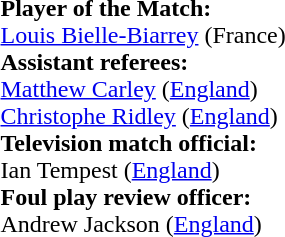<table style="width:100%">
<tr>
<td><br><strong>Player of the Match:</strong>
<br><a href='#'>Louis Bielle-Biarrey</a> (France)<br><strong>Assistant referees:</strong>
<br><a href='#'>Matthew Carley</a> (<a href='#'>England</a>)
<br><a href='#'>Christophe Ridley</a> (<a href='#'>England</a>)
<br><strong>Television match official:</strong>
<br>Ian Tempest (<a href='#'>England</a>)
<br><strong>Foul play review officer:</strong>
<br>Andrew Jackson (<a href='#'>England</a>)</td>
</tr>
</table>
